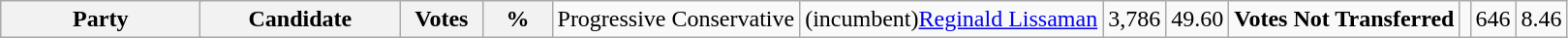<table class="wikitable">
<tr>
<th colspan=2 style="width: 130px">Party</th>
<th style="width: 130px">Candidate</th>
<th style="width: 50px">Votes</th>
<th style="width: 40px">%<br></th>
<td>Progressive Conservative</td>
<td>(incumbent)<a href='#'>Reginald Lissaman</a></td>
<td align="right">3,786</td>
<td align="right">49.60<br>
</td>
<td><strong>Votes Not Transferred</strong></td>
<td></td>
<td align="right">646</td>
<td align="right">8.46</td>
</tr>
</table>
